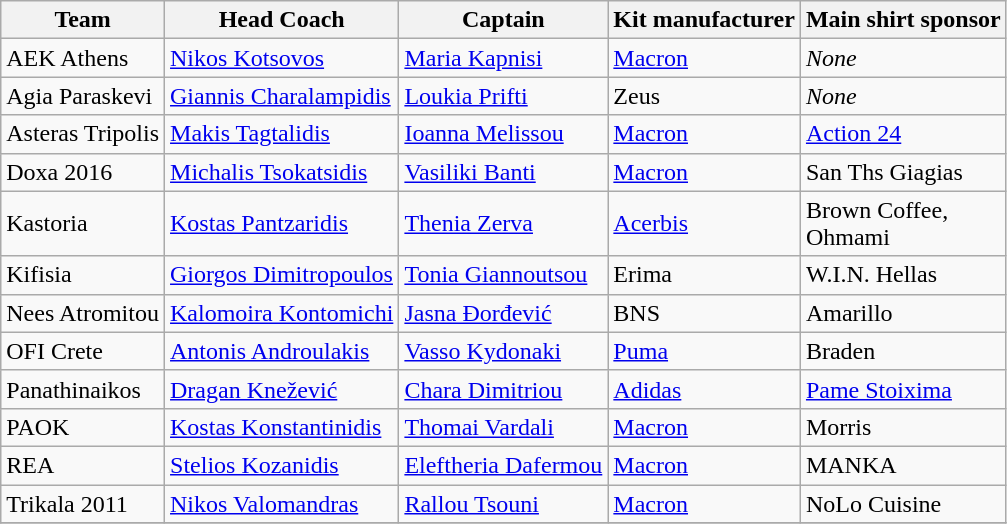<table class="wikitable sortable" style="text-align: left;">
<tr>
<th>Team</th>
<th>Head Coach</th>
<th>Captain</th>
<th>Kit manufacturer</th>
<th>Main shirt sponsor</th>
</tr>
<tr>
<td>AEK Athens</td>
<td> <a href='#'>Nikos Kotsovos</a></td>
<td> <a href='#'>Maria Kapnisi</a></td>
<td><a href='#'>Macron</a></td>
<td><em>None</em></td>
</tr>
<tr>
<td>Agia Paraskevi</td>
<td> <a href='#'>Giannis Charalampidis</a></td>
<td> <a href='#'>Loukia Prifti</a></td>
<td>Zeus</td>
<td><em>None</em></td>
</tr>
<tr>
<td>Asteras Tripolis</td>
<td> <a href='#'>Makis Tagtalidis</a></td>
<td> <a href='#'>Ioanna Melissou</a></td>
<td><a href='#'>Macron</a></td>
<td><a href='#'>Action 24</a></td>
</tr>
<tr>
<td>Doxa 2016</td>
<td> <a href='#'>Michalis Tsokatsidis</a></td>
<td> <a href='#'>Vasiliki Banti</a></td>
<td><a href='#'>Macron</a></td>
<td>San Ths Giagias</td>
</tr>
<tr>
<td>Kastoria</td>
<td> <a href='#'>Kostas Pantzaridis</a></td>
<td> <a href='#'>Thenia Zerva</a></td>
<td><a href='#'>Acerbis</a></td>
<td>Brown Coffee,<br>Ohmami</td>
</tr>
<tr>
<td>Kifisia</td>
<td> <a href='#'>Giorgos Dimitropoulos</a></td>
<td> <a href='#'>Tonia Giannoutsou</a></td>
<td>Erima</td>
<td>W.I.N. Hellas</td>
</tr>
<tr>
<td>Nees Atromitou</td>
<td> <a href='#'>Kalomoira Kontomichi</a></td>
<td> <a href='#'>Jasna Đorđević</a></td>
<td>BNS</td>
<td>Amarillo</td>
</tr>
<tr>
<td>OFI Crete</td>
<td> <a href='#'>Antonis Androulakis</a></td>
<td> <a href='#'>Vasso Kydonaki</a></td>
<td><a href='#'>Puma</a></td>
<td>Braden</td>
</tr>
<tr>
<td>Panathinaikos</td>
<td> <a href='#'>Dragan Knežević</a></td>
<td> <a href='#'>Chara Dimitriou</a></td>
<td><a href='#'>Adidas</a></td>
<td><a href='#'>Pame Stoixima</a></td>
</tr>
<tr>
<td>PAOK</td>
<td> <a href='#'>Kostas Konstantinidis</a></td>
<td> <a href='#'>Thomai Vardali</a></td>
<td><a href='#'>Macron</a></td>
<td>Morris</td>
</tr>
<tr>
<td>REA</td>
<td> <a href='#'>Stelios Kozanidis</a></td>
<td> <a href='#'>Eleftheria Dafermou</a></td>
<td><a href='#'>Macron</a></td>
<td>MANKA</td>
</tr>
<tr>
<td>Trikala 2011</td>
<td> <a href='#'>Nikos Valomandras</a></td>
<td> <a href='#'>Rallou Tsouni</a></td>
<td><a href='#'>Macron</a></td>
<td>NoLo Cuisine</td>
</tr>
<tr>
</tr>
</table>
